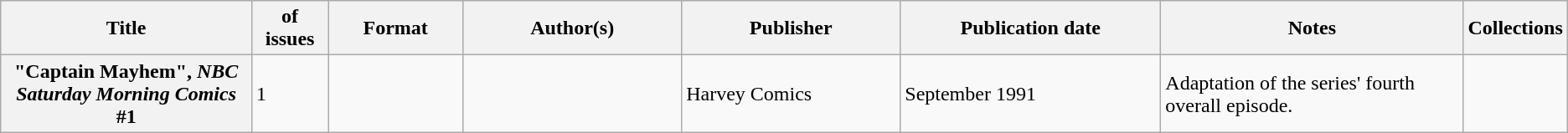<table class="wikitable">
<tr>
<th>Title</th>
<th style="width:40pt"> of issues</th>
<th style="width:75pt">Format</th>
<th style="width:125pt">Author(s)</th>
<th style="width:125pt">Publisher</th>
<th style="width:150pt">Publication date</th>
<th style="width:175pt">Notes</th>
<th>Collections</th>
</tr>
<tr>
<th>"Captain Mayhem", <em>NBC Saturday Morning Comics</em> #1</th>
<td>1</td>
<td></td>
<td></td>
<td>Harvey Comics</td>
<td>September 1991</td>
<td>Adaptation of the series' fourth overall episode.</td>
<td></td>
</tr>
</table>
